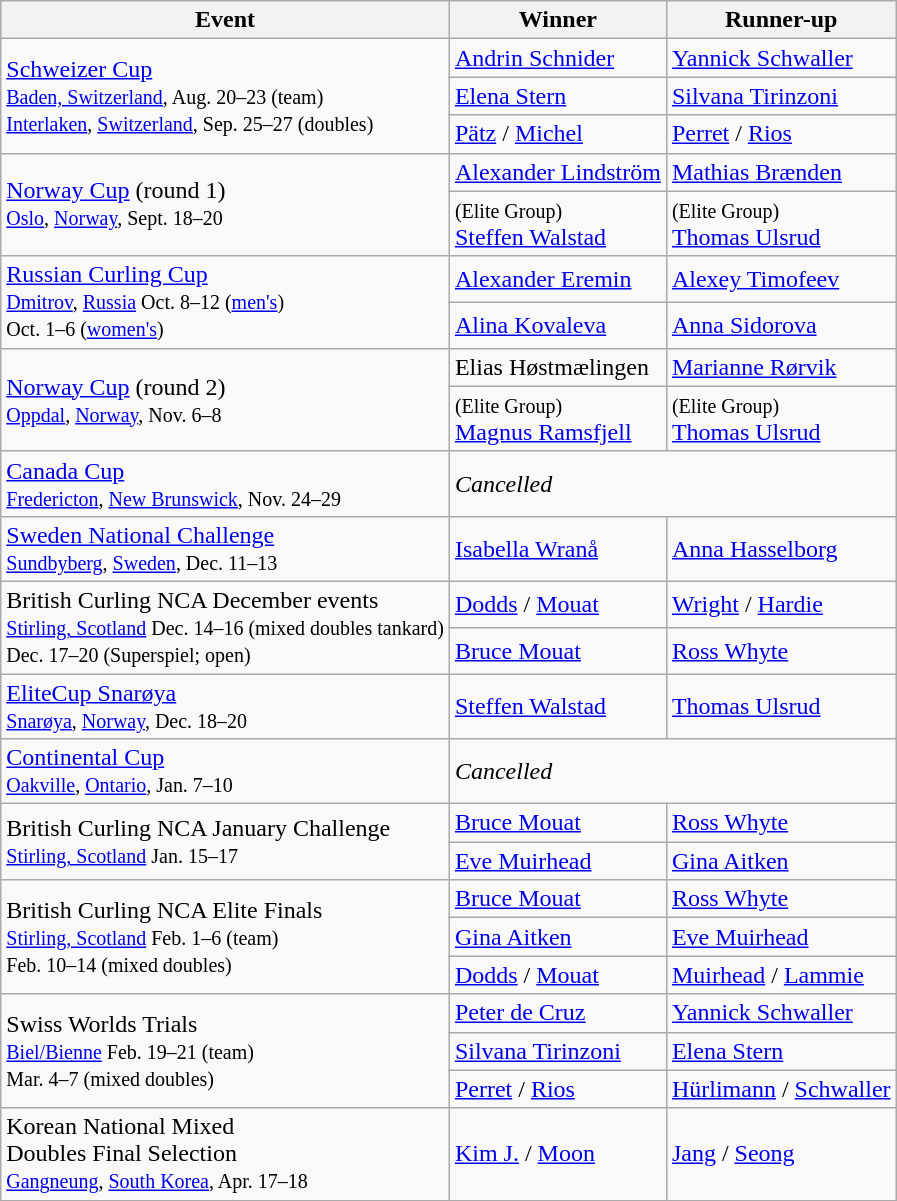<table class="wikitable">
<tr>
<th>Event</th>
<th>Winner</th>
<th>Runner-up</th>
</tr>
<tr>
<td rowspan=3><a href='#'>Schweizer Cup</a> <br> <small><a href='#'>Baden, Switzerland</a>, Aug. 20–23 (team) <br> <a href='#'>Interlaken</a>, <a href='#'>Switzerland</a>, Sep. 25–27 (doubles)</small></td>
<td> <a href='#'>Andrin Schnider</a></td>
<td> <a href='#'>Yannick Schwaller</a></td>
</tr>
<tr>
<td> <a href='#'>Elena Stern</a></td>
<td> <a href='#'>Silvana Tirinzoni</a></td>
</tr>
<tr>
<td> <a href='#'>Pätz</a> / <a href='#'>Michel</a></td>
<td> <a href='#'>Perret</a> / <a href='#'>Rios</a></td>
</tr>
<tr>
<td rowspan=2><a href='#'>Norway Cup</a> (round 1) <br> <small><a href='#'>Oslo</a>, <a href='#'>Norway</a>, Sept. 18–20</small></td>
<td> <a href='#'>Alexander Lindström</a></td>
<td> <a href='#'>Mathias Brænden</a></td>
</tr>
<tr>
<td><small>(Elite Group)</small> <br>  <a href='#'>Steffen Walstad</a></td>
<td><small>(Elite Group)</small> <br> <a href='#'>Thomas Ulsrud</a></td>
</tr>
<tr>
<td rowspan=2><a href='#'>Russian Curling Cup</a> <br> <small><a href='#'>Dmitrov</a>, <a href='#'>Russia</a> Oct. 8–12 (<a href='#'>men's</a>) <br> Oct. 1–6 (<a href='#'>women's</a>) </small></td>
<td> <a href='#'>Alexander Eremin</a></td>
<td> <a href='#'>Alexey Timofeev</a></td>
</tr>
<tr>
<td> <a href='#'>Alina Kovaleva</a></td>
<td> <a href='#'>Anna Sidorova</a></td>
</tr>
<tr>
<td rowspan=2><a href='#'>Norway Cup</a> (round 2) <br> <small><a href='#'>Oppdal</a>, <a href='#'>Norway</a>, Nov. 6–8</small></td>
<td> Elias Høstmælingen</td>
<td> <a href='#'>Marianne Rørvik</a></td>
</tr>
<tr>
<td><small>(Elite Group)</small> <br>   <a href='#'>Magnus Ramsfjell</a></td>
<td><small>(Elite Group)</small> <br> <a href='#'>Thomas Ulsrud</a></td>
</tr>
<tr>
<td><a href='#'>Canada Cup</a> <br> <small><a href='#'>Fredericton</a>, <a href='#'>New Brunswick</a>, Nov. 24–29</small></td>
<td colspan="2"><em>Cancelled</em></td>
</tr>
<tr>
<td><a href='#'>Sweden National Challenge</a><br> <small><a href='#'>Sundbyberg</a>, <a href='#'>Sweden</a>, Dec. 11–13</small></td>
<td> <a href='#'>Isabella Wranå</a></td>
<td> <a href='#'>Anna Hasselborg</a></td>
</tr>
<tr>
<td rowspan=2>British Curling NCA December events <br> <small><a href='#'>Stirling, Scotland</a> Dec. 14–16 (mixed doubles tankard) <br> Dec. 17–20 (Superspiel; open) </small></td>
<td> <a href='#'>Dodds</a> / <a href='#'>Mouat</a></td>
<td> <a href='#'>Wright</a> / <a href='#'>Hardie</a></td>
</tr>
<tr>
<td> <a href='#'>Bruce Mouat</a></td>
<td> <a href='#'>Ross Whyte</a></td>
</tr>
<tr>
<td><a href='#'>EliteCup Snarøya</a><br> <small><a href='#'>Snarøya</a>, <a href='#'>Norway</a>, Dec. 18–20</small></td>
<td> <a href='#'>Steffen Walstad</a></td>
<td> <a href='#'>Thomas Ulsrud</a></td>
</tr>
<tr>
<td><a href='#'>Continental Cup</a> <br> <small><a href='#'>Oakville</a>, <a href='#'>Ontario</a>, Jan. 7–10</small></td>
<td colspan="2"><em>Cancelled</em></td>
</tr>
<tr>
<td rowspan=2>British Curling NCA January Challenge <br> <small><a href='#'>Stirling, Scotland</a> Jan. 15–17</small></td>
<td> <a href='#'>Bruce Mouat</a></td>
<td> <a href='#'>Ross Whyte</a></td>
</tr>
<tr>
<td> <a href='#'>Eve Muirhead</a></td>
<td> <a href='#'>Gina Aitken</a></td>
</tr>
<tr>
<td rowspan=3>British Curling NCA Elite Finals <br> <small><a href='#'>Stirling, Scotland</a> Feb. 1–6 (team) <br> Feb. 10–14 (mixed doubles)</small></td>
<td> <a href='#'>Bruce Mouat</a></td>
<td> <a href='#'>Ross Whyte</a></td>
</tr>
<tr>
<td> <a href='#'>Gina Aitken</a></td>
<td> <a href='#'>Eve Muirhead</a></td>
</tr>
<tr>
<td> <a href='#'>Dodds</a> / <a href='#'>Mouat</a></td>
<td> <a href='#'>Muirhead</a> / <a href='#'>Lammie</a></td>
</tr>
<tr>
<td rowspan=3>Swiss Worlds Trials <br> <small><a href='#'>Biel/Bienne</a> Feb. 19–21 (team) <br> Mar. 4–7 (mixed doubles)</small></td>
<td> <a href='#'>Peter de Cruz</a></td>
<td> <a href='#'>Yannick Schwaller</a></td>
</tr>
<tr>
<td> <a href='#'>Silvana Tirinzoni</a></td>
<td> <a href='#'>Elena Stern</a></td>
</tr>
<tr>
<td> <a href='#'>Perret</a> / <a href='#'>Rios</a></td>
<td> <a href='#'>Hürlimann</a> / <a href='#'>Schwaller</a></td>
</tr>
<tr>
<td>Korean National Mixed <br> Doubles Final Selection <br> <small><a href='#'>Gangneung</a>, <a href='#'>South Korea</a>, Apr. 17–18</small></td>
<td> <a href='#'>Kim J.</a> / <a href='#'>Moon</a></td>
<td> <a href='#'>Jang</a> / <a href='#'>Seong</a></td>
</tr>
</table>
